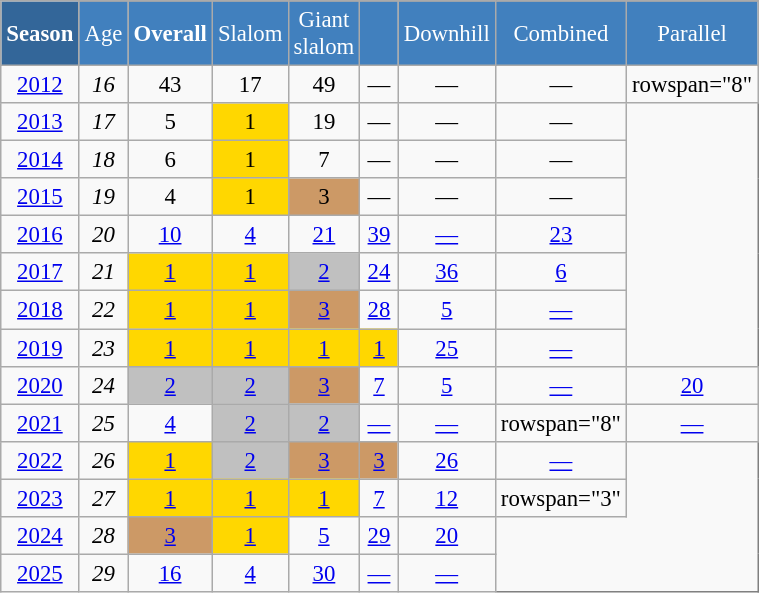<table class="wikitable"  style="font-size:95%; text-align:center; border:gray solid 1px; width:40%;">
<tr style="background:#369; color:white;">
<td rowspan="2" style="width:6%;"><strong>Season</strong></td>
</tr>
<tr style="background:#4180be; color:white;">
<td style="width:3%;">Age</td>
<td style="width:5%;"><strong>Overall</strong></td>
<td style="width:5%;">Slalom</td>
<td style="width:5%;">Giant<br>slalom</td>
<td style="width:5%;"></td>
<td style="width:5%;">Downhill</td>
<td style="width:5%;">Combined</td>
<td style="width:5%;">Parallel</td>
</tr>
<tr>
<td><a href='#'>2012</a></td>
<td><em>16</em></td>
<td>43</td>
<td>17</td>
<td>49</td>
<td>—</td>
<td>—</td>
<td>—</td>
<td>rowspan="8" </td>
</tr>
<tr>
<td><a href='#'>2013</a></td>
<td><em>17</em></td>
<td>5</td>
<td style="background:gold;">1</td>
<td>19</td>
<td>—</td>
<td>—</td>
<td>—</td>
</tr>
<tr>
<td><a href='#'>2014</a></td>
<td><em>18</em></td>
<td>6</td>
<td style="background:gold;">1</td>
<td>7</td>
<td>—</td>
<td>—</td>
<td>—</td>
</tr>
<tr>
<td><a href='#'>2015</a></td>
<td><em>19</em></td>
<td>4</td>
<td style="background:gold;">1</td>
<td style="background:#c96;">3</td>
<td>—</td>
<td>—</td>
<td>—</td>
</tr>
<tr>
<td><a href='#'>2016</a></td>
<td><em>20</em></td>
<td><a href='#'>10</a></td>
<td><a href='#'>4</a></td>
<td><a href='#'>21</a></td>
<td><a href='#'>39</a></td>
<td><a href='#'>—</a></td>
<td><a href='#'>23</a></td>
</tr>
<tr>
<td><a href='#'>2017</a></td>
<td><em>21</em></td>
<td style="background:gold;"><a href='#'>1</a></td>
<td style="background:gold;"><a href='#'>1</a></td>
<td style="background:silver;"><a href='#'>2</a></td>
<td><a href='#'>24</a></td>
<td><a href='#'>36</a></td>
<td><a href='#'>6</a></td>
</tr>
<tr>
<td><a href='#'>2018</a></td>
<td><em>22</em></td>
<td style="background:gold;"><a href='#'>1</a></td>
<td style="background:gold;"><a href='#'>1</a></td>
<td style="background:#c96;"><a href='#'>3</a></td>
<td><a href='#'>28</a></td>
<td><a href='#'>5</a></td>
<td><a href='#'>—</a></td>
</tr>
<tr>
<td><a href='#'>2019</a></td>
<td><em>23</em></td>
<td style="background:gold;"><a href='#'>1</a></td>
<td style="background:gold;"><a href='#'>1</a></td>
<td style="background:gold;"><a href='#'>1</a></td>
<td style="background:gold;"><a href='#'>1</a></td>
<td><a href='#'>25</a></td>
<td><a href='#'>—</a></td>
</tr>
<tr>
<td><a href='#'>2020</a></td>
<td><em>24</em></td>
<td style="background:silver;"><a href='#'>2</a></td>
<td style="background:silver;"><a href='#'>2</a></td>
<td style="background:#c96;"><a href='#'>3</a></td>
<td><a href='#'>7</a></td>
<td><a href='#'>5</a></td>
<td><a href='#'>—</a></td>
<td><a href='#'>20</a></td>
</tr>
<tr>
<td><a href='#'>2021</a></td>
<td><em>25</em></td>
<td><a href='#'>4</a></td>
<td style="background:silver;"><a href='#'>2</a></td>
<td style="background:silver;"><a href='#'>2</a></td>
<td><a href='#'>—</a></td>
<td><a href='#'>—</a></td>
<td>rowspan="8" </td>
<td><a href='#'>—</a></td>
</tr>
<tr>
<td><a href='#'>2022</a></td>
<td><em>26</em></td>
<td style="background:gold;"><a href='#'>1</a></td>
<td style="background:silver;"><a href='#'>2</a></td>
<td style="background:#c96;"><a href='#'>3</a></td>
<td style="background:#c96;"><a href='#'>3</a></td>
<td><a href='#'>26</a></td>
<td><a href='#'>—</a></td>
</tr>
<tr>
<td><a href='#'>2023</a></td>
<td><em>27</em></td>
<td style="background:gold;"><a href='#'>1</a></td>
<td style="background:gold;"><a href='#'>1</a></td>
<td style="background:gold;"><a href='#'>1</a></td>
<td><a href='#'>7</a></td>
<td><a href='#'>12</a></td>
<td>rowspan="3" </td>
</tr>
<tr>
<td><a href='#'>2024</a></td>
<td><em>28</em></td>
<td style="background:#c96;"><a href='#'>3</a></td>
<td style="background:gold;"><a href='#'>1</a></td>
<td><a href='#'>5</a></td>
<td><a href='#'>29</a></td>
<td><a href='#'>20</a></td>
</tr>
<tr>
<td><a href='#'>2025</a></td>
<td><em>29</em></td>
<td><a href='#'>16</a></td>
<td><a href='#'>4</a></td>
<td><a href='#'>30</a></td>
<td><a href='#'>—</a></td>
<td><a href='#'>—</a></td>
</tr>
</table>
